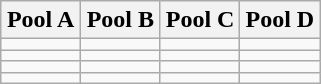<table class="wikitable">
<tr>
<th width=25%>Pool A</th>
<th width=25%>Pool B</th>
<th width=25%>Pool C</th>
<th width=25%>Pool D</th>
</tr>
<tr>
<td></td>
<td></td>
<td></td>
<td></td>
</tr>
<tr>
<td></td>
<td></td>
<td></td>
<td></td>
</tr>
<tr>
<td></td>
<td></td>
<td></td>
<td></td>
</tr>
<tr>
<td></td>
<td></td>
<td></td>
<td></td>
</tr>
</table>
